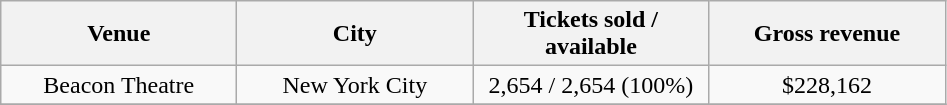<table class="wikitable" style="text-align:center">
<tr>
<th style="width:150px;">Venue</th>
<th style="width:150px;">City</th>
<th style="width:150px;">Tickets sold / available</th>
<th style="width:150px;">Gross revenue</th>
</tr>
<tr>
<td>Beacon Theatre</td>
<td>New York City</td>
<td>2,654 / 2,654 (100%)</td>
<td>$228,162</td>
</tr>
<tr>
</tr>
</table>
